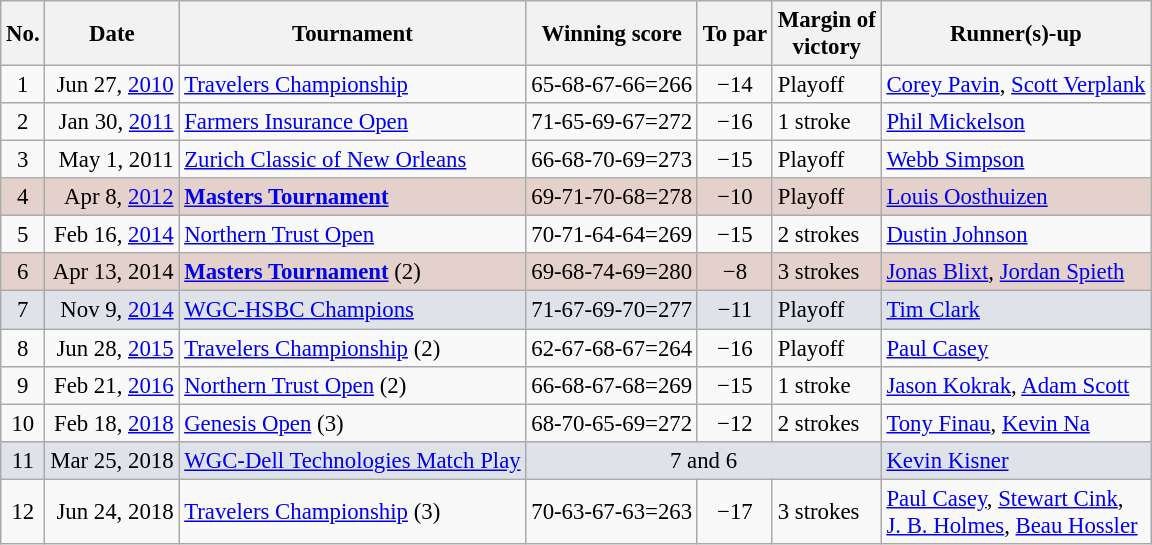<table class="wikitable" style="font-size:95%;">
<tr>
<th>No.</th>
<th>Date</th>
<th>Tournament</th>
<th>Winning score</th>
<th>To par</th>
<th>Margin of<br>victory</th>
<th>Runner(s)-up</th>
</tr>
<tr>
<td align=center>1</td>
<td align=right>Jun 27, <a href='#'>2010</a></td>
<td><a href='#'>Travelers Championship</a></td>
<td>65-68-67-66=266</td>
<td align=center>−14</td>
<td>Playoff</td>
<td> <a href='#'>Corey Pavin</a>,  <a href='#'>Scott Verplank</a></td>
</tr>
<tr>
<td align=center>2</td>
<td align=right>Jan 30, <a href='#'>2011</a></td>
<td><a href='#'>Farmers Insurance Open</a></td>
<td>71-65-69-67=272</td>
<td align=center>−16</td>
<td>1 stroke</td>
<td> <a href='#'>Phil Mickelson</a></td>
</tr>
<tr>
<td align=center>3</td>
<td align=right>May 1, 2011</td>
<td><a href='#'>Zurich Classic of New Orleans</a></td>
<td>66-68-70-69=273</td>
<td align=center>−15</td>
<td>Playoff</td>
<td> <a href='#'>Webb Simpson</a></td>
</tr>
<tr style="background:#e5d1cb;">
<td align=center>4</td>
<td align=right>Apr 8, <a href='#'>2012</a></td>
<td><strong><a href='#'>Masters Tournament</a></strong></td>
<td>69-71-70-68=278</td>
<td align=center>−10</td>
<td>Playoff</td>
<td> <a href='#'>Louis Oosthuizen</a></td>
</tr>
<tr>
<td align=center>5</td>
<td align=right>Feb 16, <a href='#'>2014</a></td>
<td><a href='#'>Northern Trust Open</a></td>
<td>70-71-64-64=269</td>
<td align=center>−15</td>
<td>2 strokes</td>
<td> <a href='#'>Dustin Johnson</a></td>
</tr>
<tr style="background:#e5d1cb;">
<td align=center>6</td>
<td align=right>Apr 13, 2014</td>
<td><strong><a href='#'>Masters Tournament</a></strong> (2)</td>
<td>69-68-74-69=280</td>
<td align=center>−8</td>
<td>3 strokes</td>
<td> <a href='#'>Jonas Blixt</a>,  <a href='#'>Jordan Spieth</a></td>
</tr>
<tr style="background:#dfe2e9;">
<td align=center>7</td>
<td align=right>Nov 9, <a href='#'>2014</a></td>
<td><a href='#'>WGC-HSBC Champions</a></td>
<td>71-67-69-70=277</td>
<td align=center>−11</td>
<td>Playoff</td>
<td> <a href='#'>Tim Clark</a></td>
</tr>
<tr>
<td align=center>8</td>
<td align=right>Jun 28, <a href='#'>2015</a></td>
<td><a href='#'>Travelers Championship</a> (2)</td>
<td>62-67-68-67=264</td>
<td align=center>−16</td>
<td>Playoff</td>
<td> <a href='#'>Paul Casey</a></td>
</tr>
<tr>
<td align=center>9</td>
<td align=right>Feb 21, <a href='#'>2016</a></td>
<td><a href='#'>Northern Trust Open</a> (2)</td>
<td>66-68-67-68=269</td>
<td align=center>−15</td>
<td>1 stroke</td>
<td> <a href='#'>Jason Kokrak</a>,  <a href='#'>Adam Scott</a></td>
</tr>
<tr>
<td align=center>10</td>
<td align=right>Feb 18, <a href='#'>2018</a></td>
<td><a href='#'>Genesis Open</a> (3)</td>
<td>68-70-65-69=272</td>
<td align=center>−12</td>
<td>2 strokes</td>
<td> <a href='#'>Tony Finau</a>,  <a href='#'>Kevin Na</a></td>
</tr>
<tr style="background:#dfe2e9;">
<td align=center>11</td>
<td align=right>Mar 25, 2018</td>
<td><a href='#'>WGC-Dell Technologies Match Play</a></td>
<td colspan=3 align=center>7 and 6</td>
<td> <a href='#'>Kevin Kisner</a></td>
</tr>
<tr>
<td align=center>12</td>
<td align=right>Jun 24, 2018</td>
<td><a href='#'>Travelers Championship</a> (3)</td>
<td>70-63-67-63=263</td>
<td align=center>−17</td>
<td>3 strokes</td>
<td> <a href='#'>Paul Casey</a>,  <a href='#'>Stewart Cink</a>,<br> <a href='#'>J. B. Holmes</a>,  <a href='#'>Beau Hossler</a></td>
</tr>
</table>
